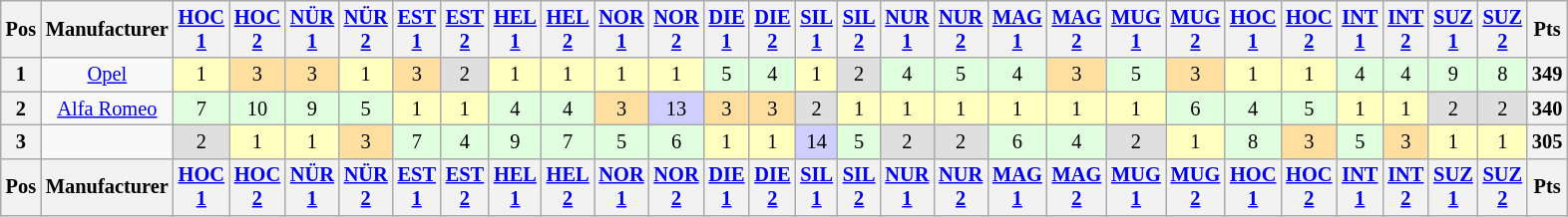<table class="wikitable" style="font-size: 85%; text-align: center;">
<tr valign="top">
<th valign="middle">Pos</th>
<th valign="middle">Manufacturer</th>
<th><a href='#'>HOC<br>1</a><br></th>
<th><a href='#'>HOC<br>2</a><br></th>
<th><a href='#'>NÜR<br>1</a><br></th>
<th><a href='#'>NÜR<br>2</a><br></th>
<th><a href='#'>EST<br>1</a><br></th>
<th><a href='#'>EST<br>2</a><br></th>
<th><a href='#'>HEL<br>1</a><br></th>
<th><a href='#'>HEL<br>2</a><br></th>
<th><a href='#'>NOR<br>1</a><br></th>
<th><a href='#'>NOR<br>2</a><br></th>
<th><a href='#'>DIE<br>1</a><br></th>
<th><a href='#'>DIE<br>2</a><br></th>
<th><a href='#'>SIL<br>1</a><br></th>
<th><a href='#'>SIL<br>2</a><br></th>
<th><a href='#'>NUR<br>1</a><br></th>
<th><a href='#'>NUR<br>2</a><br></th>
<th><a href='#'>MAG<br>1</a><br></th>
<th><a href='#'>MAG<br>2</a><br></th>
<th><a href='#'>MUG<br>1</a><br></th>
<th><a href='#'>MUG<br>2</a><br></th>
<th><a href='#'>HOC<br>1</a><br></th>
<th><a href='#'>HOC<br>2</a><br></th>
<th><a href='#'>INT<br>1</a><br></th>
<th><a href='#'>INT<br>2</a><br></th>
<th><a href='#'>SUZ<br>1</a><br></th>
<th><a href='#'>SUZ<br>2</a><br></th>
<th valign=middle>Pts</th>
</tr>
<tr>
<th>1</th>
<td><a href='#'>Opel</a></td>
<td style="background:#ffffbf;">1</td>
<td style="background:#ffdf9f;">3</td>
<td style="background:#ffdf9f;">3</td>
<td style="background:#ffffbf;">1</td>
<td style="background:#ffdf9f;">3</td>
<td style="background:#dfdfdf;">2</td>
<td style="background:#ffffbf;">1</td>
<td style="background:#ffffbf;">1</td>
<td style="background:#ffffbf;">1</td>
<td style="background:#ffffbf;">1</td>
<td style="background:#dfffdf;">5</td>
<td style="background:#dfffdf;">4</td>
<td style="background:#ffffbf;">1</td>
<td style="background:#dfdfdf;">2</td>
<td style="background:#dfffdf;">4</td>
<td style="background:#dfffdf;">5</td>
<td style="background:#dfffdf;">4</td>
<td style="background:#ffdf9f;">3</td>
<td style="background:#dfffdf;">5</td>
<td style="background:#ffdf9f;">3</td>
<td style="background:#ffffbf;">1</td>
<td style="background:#ffffbf;">1</td>
<td style="background:#dfffdf;">4</td>
<td style="background:#dfffdf;">4</td>
<td style="background:#dfffdf;">9</td>
<td style="background:#dfffdf;">8</td>
<th>349</th>
</tr>
<tr>
<th>2</th>
<td><a href='#'>Alfa Romeo</a></td>
<td style="background:#dfffdf;">7</td>
<td style="background:#dfffdf;">10</td>
<td style="background:#dfffdf;">9</td>
<td style="background:#dfffdf;">5</td>
<td style="background:#ffffbf;">1</td>
<td style="background:#ffffbf;">1</td>
<td style="background:#dfffdf;">4</td>
<td style="background:#dfffdf;">4</td>
<td style="background:#ffdf9f;">3</td>
<td style="background:#cfcfff;">13</td>
<td style="background:#ffdf9f;">3</td>
<td style="background:#ffdf9f;">3</td>
<td style="background:#dfdfdf;">2</td>
<td style="background:#ffffbf;">1</td>
<td style="background:#ffffbf;">1</td>
<td style="background:#ffffbf;">1</td>
<td style="background:#ffffbf;">1</td>
<td style="background:#ffffbf;">1</td>
<td style="background:#ffffbf;">1</td>
<td style="background:#dfffdf;">6</td>
<td style="background:#dfffdf;">4</td>
<td style="background:#dfffdf;">5</td>
<td style="background:#ffffbf;">1</td>
<td style="background:#ffffbf;">1</td>
<td style="background:#dfdfdf;">2</td>
<td style="background:#dfdfdf;">2</td>
<th>340</th>
</tr>
<tr>
<th>3</th>
<td></td>
<td style="background:#dfdfdf;">2</td>
<td style="background:#ffffbf;">1</td>
<td style="background:#ffffbf;">1</td>
<td style="background:#ffdf9f;">3</td>
<td style="background:#dfffdf;">7</td>
<td style="background:#dfffdf;">4</td>
<td style="background:#dfffdf;">9</td>
<td style="background:#dfffdf;">7</td>
<td style="background:#dfffdf;">5</td>
<td style="background:#dfffdf;">6</td>
<td style="background:#ffffbf;">1</td>
<td style="background:#ffffbf;">1</td>
<td style="background:#cfcfff;">14</td>
<td style="background:#dfffdf;">5</td>
<td style="background:#dfdfdf;">2</td>
<td style="background:#dfdfdf;">2</td>
<td style="background:#dfffdf;">6</td>
<td style="background:#dfffdf;">4</td>
<td style="background:#dfdfdf;">2</td>
<td style="background:#ffffbf;">1</td>
<td style="background:#dfffdf;">8</td>
<td style="background:#ffdf9f;">3</td>
<td style="background:#dfffdf;">5</td>
<td style="background:#ffdf9f;">3</td>
<td style="background:#ffffbf;">1</td>
<td style="background:#ffffbf;">1</td>
<th>305</th>
</tr>
<tr>
<th valign="middle">Pos</th>
<th valign="middle">Manufacturer</th>
<th><a href='#'>HOC<br>1</a><br></th>
<th><a href='#'>HOC<br>2</a><br></th>
<th><a href='#'>NÜR<br>1</a><br></th>
<th><a href='#'>NÜR<br>2</a><br></th>
<th><a href='#'>EST<br>1</a><br></th>
<th><a href='#'>EST<br>2</a><br></th>
<th><a href='#'>HEL<br>1</a><br></th>
<th><a href='#'>HEL<br>2</a><br></th>
<th><a href='#'>NOR<br>1</a><br></th>
<th><a href='#'>NOR<br>2</a><br></th>
<th><a href='#'>DIE<br>1</a><br></th>
<th><a href='#'>DIE<br>2</a><br></th>
<th><a href='#'>SIL<br>1</a><br></th>
<th><a href='#'>SIL<br>2</a><br></th>
<th><a href='#'>NUR<br>1</a><br></th>
<th><a href='#'>NUR<br>2</a><br></th>
<th><a href='#'>MAG<br>1</a><br></th>
<th><a href='#'>MAG<br>2</a><br></th>
<th><a href='#'>MUG<br>1</a><br></th>
<th><a href='#'>MUG<br>2</a><br></th>
<th><a href='#'>HOC<br>1</a><br></th>
<th><a href='#'>HOC<br>2</a><br></th>
<th><a href='#'>INT<br>1</a><br></th>
<th><a href='#'>INT<br>2</a><br></th>
<th><a href='#'>SUZ<br>1</a><br></th>
<th><a href='#'>SUZ<br>2</a><br></th>
<th valign=middle>Pts</th>
</tr>
</table>
